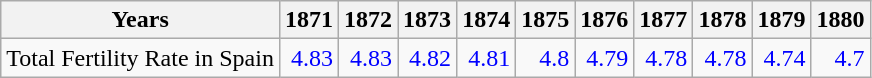<table class="wikitable " style="text-align:right">
<tr>
<th>Years</th>
<th>1871</th>
<th>1872</th>
<th>1873</th>
<th>1874</th>
<th>1875</th>
<th>1876</th>
<th>1877</th>
<th>1878</th>
<th>1879</th>
<th>1880</th>
</tr>
<tr>
<td align="left">Total Fertility Rate in Spain</td>
<td style="text-align:right; color:blue;">4.83</td>
<td style="text-align:right; color:blue;">4.83</td>
<td style="text-align:right; color:blue;">4.82</td>
<td style="text-align:right; color:blue;">4.81</td>
<td style="text-align:right; color:blue;">4.8</td>
<td style="text-align:right; color:blue;">4.79</td>
<td style="text-align:right; color:blue;">4.78</td>
<td style="text-align:right; color:blue;">4.78</td>
<td style="text-align:right; color:blue;">4.74</td>
<td style="text-align:right; color:blue;">4.7</td>
</tr>
</table>
